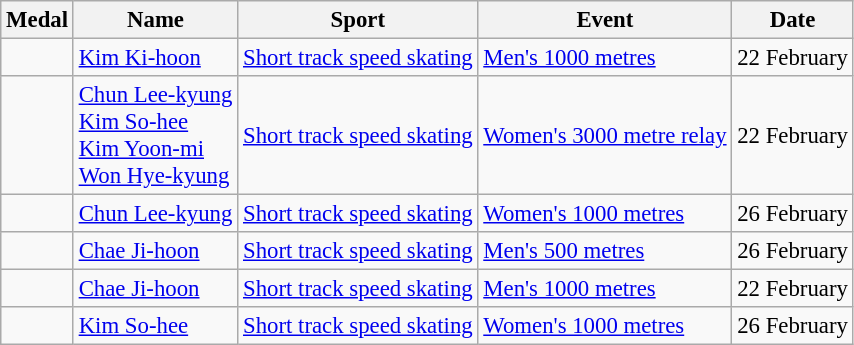<table class="wikitable sortable" style="font-size:95%">
<tr>
<th>Medal</th>
<th>Name</th>
<th>Sport</th>
<th>Event</th>
<th>Date</th>
</tr>
<tr>
<td></td>
<td><a href='#'>Kim Ki-hoon</a></td>
<td><a href='#'>Short track speed skating</a></td>
<td><a href='#'>Men's 1000 metres</a></td>
<td>22 February</td>
</tr>
<tr>
<td></td>
<td><a href='#'>Chun Lee-kyung</a> <br> <a href='#'>Kim So-hee</a> <br> <a href='#'>Kim Yoon-mi</a> <br> <a href='#'>Won Hye-kyung</a></td>
<td><a href='#'>Short track speed skating</a></td>
<td><a href='#'>Women's 3000 metre relay</a></td>
<td>22 February</td>
</tr>
<tr>
<td></td>
<td><a href='#'>Chun Lee-kyung</a></td>
<td><a href='#'>Short track speed skating</a></td>
<td><a href='#'>Women's 1000 metres</a></td>
<td>26 February</td>
</tr>
<tr>
<td></td>
<td><a href='#'>Chae Ji-hoon</a></td>
<td><a href='#'>Short track speed skating</a></td>
<td><a href='#'>Men's 500 metres</a></td>
<td>26 February</td>
</tr>
<tr>
<td></td>
<td><a href='#'>Chae Ji-hoon</a></td>
<td><a href='#'>Short track speed skating</a></td>
<td><a href='#'>Men's 1000 metres</a></td>
<td>22 February</td>
</tr>
<tr>
<td></td>
<td><a href='#'>Kim So-hee</a></td>
<td><a href='#'>Short track speed skating</a></td>
<td><a href='#'>Women's 1000 metres</a></td>
<td>26 February</td>
</tr>
</table>
